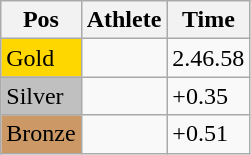<table class="wikitable">
<tr>
<th>Pos</th>
<th>Athlete</th>
<th>Time</th>
</tr>
<tr>
<td bgcolor="gold">Gold</td>
<td></td>
<td>2.46.58</td>
</tr>
<tr>
<td bgcolor="silver">Silver</td>
<td></td>
<td>+0.35</td>
</tr>
<tr>
<td bgcolor="CC9966">Bronze</td>
<td></td>
<td>+0.51</td>
</tr>
</table>
